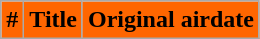<table class="wikitable plainrowheaders">
<tr>
<th style="background:#f60;">#</th>
<th style="background:#f60;">Title</th>
<th style="background:#f60;">Original airdate<br>


















</th>
</tr>
</table>
